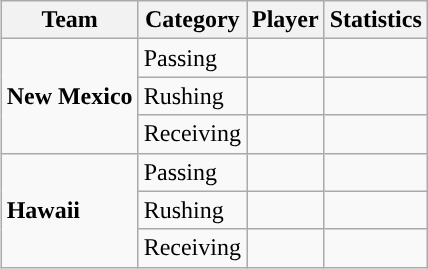<table class="wikitable" style="float: right;">
<tr>
<th>Team</th>
<th>Category</th>
<th>Player</th>
<th>Statistics</th>
</tr>
<tr>
<td rowspan=3><strong>New Mexico</strong></td>
<td>Passing</td>
<td></td>
<td></td>
</tr>
<tr>
<td>Rushing</td>
<td></td>
<td></td>
</tr>
<tr>
<td>Receiving</td>
<td></td>
<td></td>
</tr>
<tr>
<td rowspan=3><strong>Hawaii</strong></td>
<td>Passing</td>
<td></td>
<td></td>
</tr>
<tr>
<td>Rushing</td>
<td></td>
<td></td>
</tr>
<tr>
<td>Receiving</td>
<td></td>
<td></td>
</tr>
</table>
